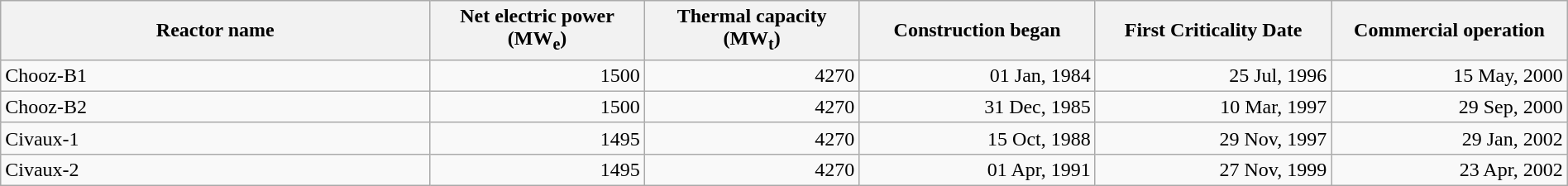<table class="wikitable" style="width:100%;">
<tr>
<th width="20%;">Reactor name</th>
<th width="10%;">Net electric power (MW<sub>e</sub>)</th>
<th width="10%;">Thermal capacity (MW<sub>t</sub>)</th>
<th width="11%;">Construction began</th>
<th width="11%;">First Criticality Date</th>
<th width="11%;">Commercial operation</th>
</tr>
<tr>
<td>Chooz-B1</td>
<td align="right">1500</td>
<td align="right">4270</td>
<td align="right">01 Jan, 1984</td>
<td align="right">25 Jul, 1996</td>
<td align="right">15 May, 2000</td>
</tr>
<tr>
<td>Chooz-B2</td>
<td align="right">1500</td>
<td align="right">4270</td>
<td align="right">31 Dec, 1985</td>
<td align="right">10 Mar, 1997</td>
<td align="right">29 Sep, 2000</td>
</tr>
<tr>
<td>Civaux-1</td>
<td align="right">1495</td>
<td align="right">4270</td>
<td align="right">15 Oct, 1988</td>
<td align="right">29 Nov, 1997</td>
<td align="right">29 Jan, 2002</td>
</tr>
<tr>
<td>Civaux-2</td>
<td align="right">1495</td>
<td align="right">4270</td>
<td align="right">01 Apr, 1991</td>
<td align="right">27 Nov, 1999</td>
<td align="right">23 Apr, 2002</td>
</tr>
</table>
